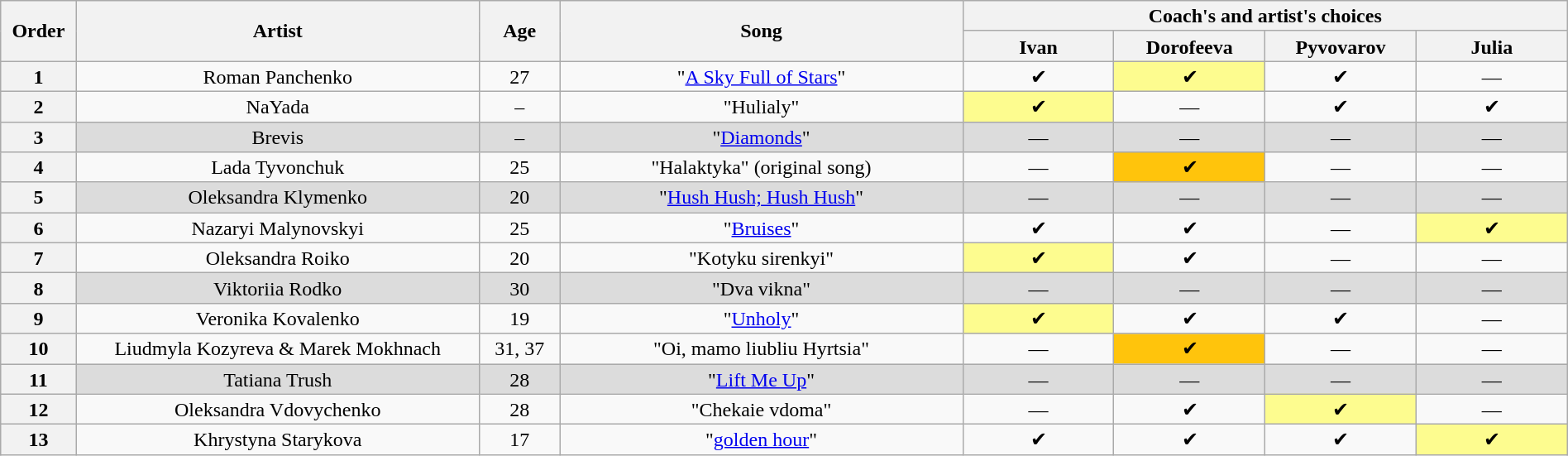<table class="wikitable" style="text-align:center; line-height:17px; width:100%">
<tr>
<th rowspan="2" scope="col" style="width:03%">Order</th>
<th rowspan="2" scope="col" style="width:20%">Artist</th>
<th rowspan="2" scope="col" style="width:04%">Age</th>
<th rowspan="2" scope="col" style="width:20%">Song</th>
<th colspan="4" scope="col" style="width:28%">Coach's and artist's choices</th>
</tr>
<tr>
<th style="width:7.5%">Ivan</th>
<th style="width:7.5%">Dorofeeva</th>
<th style="width:7.5%">Pyvovarov</th>
<th style="width:7.5%">Julia</th>
</tr>
<tr>
<th>1</th>
<td>Roman Panchenko</td>
<td>27</td>
<td>"<a href='#'>A Sky Full of Stars</a>"</td>
<td>✔</td>
<td style="background:#fdfc8f">✔</td>
<td>✔</td>
<td>—</td>
</tr>
<tr>
<th>2</th>
<td>NaYada</td>
<td>–</td>
<td>"Hulialy"</td>
<td style="background:#fdfc8f">✔</td>
<td>—</td>
<td>✔</td>
<td>✔</td>
</tr>
<tr style="background:#dcdcdc">
<th>3</th>
<td>Brevis</td>
<td>–</td>
<td>"<a href='#'>Diamonds</a>"</td>
<td>—</td>
<td>—</td>
<td>—</td>
<td>—</td>
</tr>
<tr>
<th>4</th>
<td>Lada Tyvonchuk</td>
<td>25</td>
<td>"Halaktyka" (original song)</td>
<td>—</td>
<td style="background:#ffc40c">✔</td>
<td>—</td>
<td>—</td>
</tr>
<tr style="background:#dcdcdc">
<th>5</th>
<td>Oleksandra Klymenko</td>
<td>20</td>
<td>"<a href='#'>Hush Hush; Hush Hush</a>"</td>
<td>—</td>
<td>—</td>
<td>—</td>
<td>—</td>
</tr>
<tr>
<th>6</th>
<td>Nazaryi Malynovskyi</td>
<td>25</td>
<td>"<a href='#'>Bruises</a>"</td>
<td>✔</td>
<td>✔</td>
<td>—</td>
<td style="background:#fdfc8f">✔</td>
</tr>
<tr>
<th>7</th>
<td>Oleksandra Roiko</td>
<td>20</td>
<td>"Kotyku sirenkyi"</td>
<td style="background:#fdfc8f">✔</td>
<td>✔</td>
<td>—</td>
<td>—</td>
</tr>
<tr style="background:#dcdcdc">
<th>8</th>
<td>Viktoriia Rodko</td>
<td>30</td>
<td>"Dva vikna"</td>
<td>—</td>
<td>—</td>
<td>—</td>
<td>—</td>
</tr>
<tr>
<th>9</th>
<td>Veronika Kovalenko</td>
<td>19</td>
<td>"<a href='#'>Unholy</a>"</td>
<td style="background:#fdfc8f">✔</td>
<td>✔</td>
<td>✔</td>
<td>—</td>
</tr>
<tr>
<th>10</th>
<td>Liudmyla Kozyreva & Marek Mokhnach</td>
<td>31, 37</td>
<td>"Oi, mamo liubliu Hyrtsia"</td>
<td>—</td>
<td style="background:#ffc40c">✔</td>
<td>—</td>
<td>—</td>
</tr>
<tr style="background:#dcdcdc">
<th>11</th>
<td>Tatiana Trush</td>
<td>28</td>
<td>"<a href='#'>Lift Me Up</a>"</td>
<td>—</td>
<td>—</td>
<td>—</td>
<td>—</td>
</tr>
<tr>
<th>12</th>
<td>Oleksandra Vdovychenko</td>
<td>28</td>
<td>"Chekaie vdoma"</td>
<td>—</td>
<td>✔</td>
<td style="background:#fdfc8f">✔</td>
<td>—</td>
</tr>
<tr>
<th>13</th>
<td>Khrystyna Starykova</td>
<td>17</td>
<td>"<a href='#'>golden hour</a>"</td>
<td>✔</td>
<td>✔</td>
<td>✔</td>
<td style="background:#fdfc8f">✔</td>
</tr>
</table>
